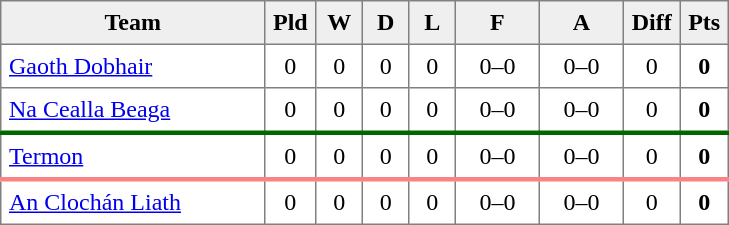<table style=border-collapse:collapse border=1 cellspacing=0 cellpadding=5>
<tr align=center bgcolor=#efefef>
<th width=165>Team</th>
<th width=20>Pld</th>
<th width=20>W</th>
<th width=20>D</th>
<th width=20>L</th>
<th width=45>F</th>
<th width=45>A</th>
<th width=20>Diff</th>
<th width=20>Pts</th>
</tr>
<tr align=center>
<td style="text-align:left;"><a href='#'>Gaoth Dobhair</a></td>
<td>0</td>
<td>0</td>
<td>0</td>
<td>0</td>
<td>0–0</td>
<td>0–0</td>
<td>0</td>
<td><strong>0</strong></td>
</tr>
<tr align=center style="border-bottom:3px solid #006600">
<td style="text-align:left;"><a href='#'>Na Cealla Beaga</a></td>
<td>0</td>
<td>0</td>
<td>0</td>
<td>0</td>
<td>0–0</td>
<td>0–0</td>
<td>0</td>
<td><strong>0</strong></td>
</tr>
<tr align=center>
<td style="text-align:left;"><a href='#'>Termon</a></td>
<td>0</td>
<td>0</td>
<td>0</td>
<td>0</td>
<td>0–0</td>
<td>0–0</td>
<td>0</td>
<td><strong>0</strong></td>
</tr>
<tr align=center style="border-top:3px solid #FB8383">
<td style="text-align:left;"><a href='#'>An Clochán Liath</a></td>
<td>0</td>
<td>0</td>
<td>0</td>
<td>0</td>
<td>0–0</td>
<td>0–0</td>
<td>0</td>
<td><strong>0</strong></td>
</tr>
</table>
